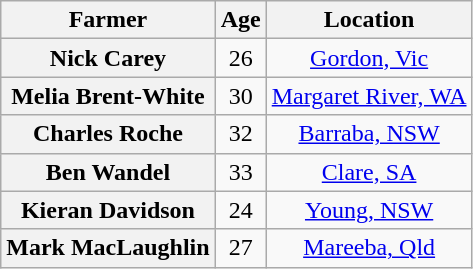<table class="wikitable" style="text-align: center">
<tr>
<th>Farmer</th>
<th>Age</th>
<th>Location</th>
</tr>
<tr>
<th>Nick Carey</th>
<td>26</td>
<td><a href='#'>Gordon, Vic</a></td>
</tr>
<tr>
<th>Melia Brent-White</th>
<td>30</td>
<td><a href='#'>Margaret River, WA</a></td>
</tr>
<tr>
<th>Charles Roche</th>
<td>32</td>
<td><a href='#'>Barraba, NSW</a></td>
</tr>
<tr>
<th>Ben Wandel</th>
<td>33</td>
<td><a href='#'>Clare, SA</a></td>
</tr>
<tr>
<th>Kieran Davidson</th>
<td>24</td>
<td><a href='#'>Young, NSW</a></td>
</tr>
<tr>
<th>Mark MacLaughlin</th>
<td>27</td>
<td><a href='#'>Mareeba, Qld</a></td>
</tr>
</table>
